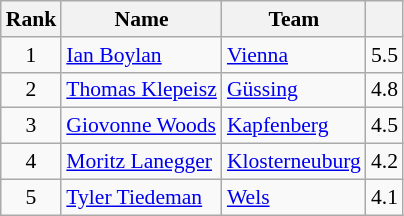<table class="wikitable sortable" style="text-align:left;  font-size:90%;">
<tr>
<th>Rank</th>
<th>Name</th>
<th>Team</th>
<th></th>
</tr>
<tr>
<td align=center>1</td>
<td> <a href='#'>Ian Boylan</a></td>
<td><a href='#'>Vienna</a></td>
<td align=center>5.5</td>
</tr>
<tr>
<td align=center>2</td>
<td> <a href='#'>Thomas Klepeisz</a></td>
<td><a href='#'>Güssing</a></td>
<td align=center>4.8</td>
</tr>
<tr>
<td align=center>3</td>
<td> <a href='#'>Giovonne Woods</a></td>
<td><a href='#'>Kapfenberg</a></td>
<td align=center>4.5</td>
</tr>
<tr>
<td align=center>4</td>
<td> <a href='#'>Moritz Lanegger</a></td>
<td><a href='#'>Klosterneuburg</a></td>
<td align=center>4.2</td>
</tr>
<tr>
<td align=center>5</td>
<td> <a href='#'>Tyler Tiedeman</a></td>
<td><a href='#'>Wels</a></td>
<td align=center>4.1</td>
</tr>
</table>
